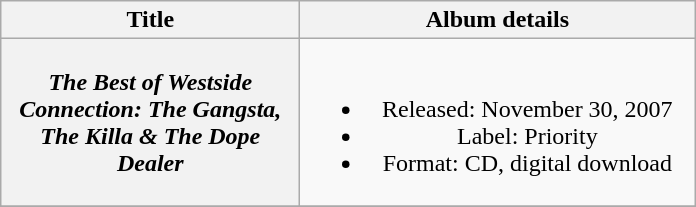<table class="wikitable plainrowheaders" style="text-align:center;">
<tr>
<th scope="col" rowspan="1" style="width:12em;">Title</th>
<th scope="col" rowspan="1" style="width:16em;">Album details</th>
</tr>
<tr>
<th scope="row"><em>The Best of Westside Connection: The Gangsta, The Killa & The Dope Dealer</em></th>
<td><br><ul><li>Released: November 30, 2007</li><li>Label: Priority</li><li>Format: CD, digital download</li></ul></td>
</tr>
<tr>
</tr>
</table>
